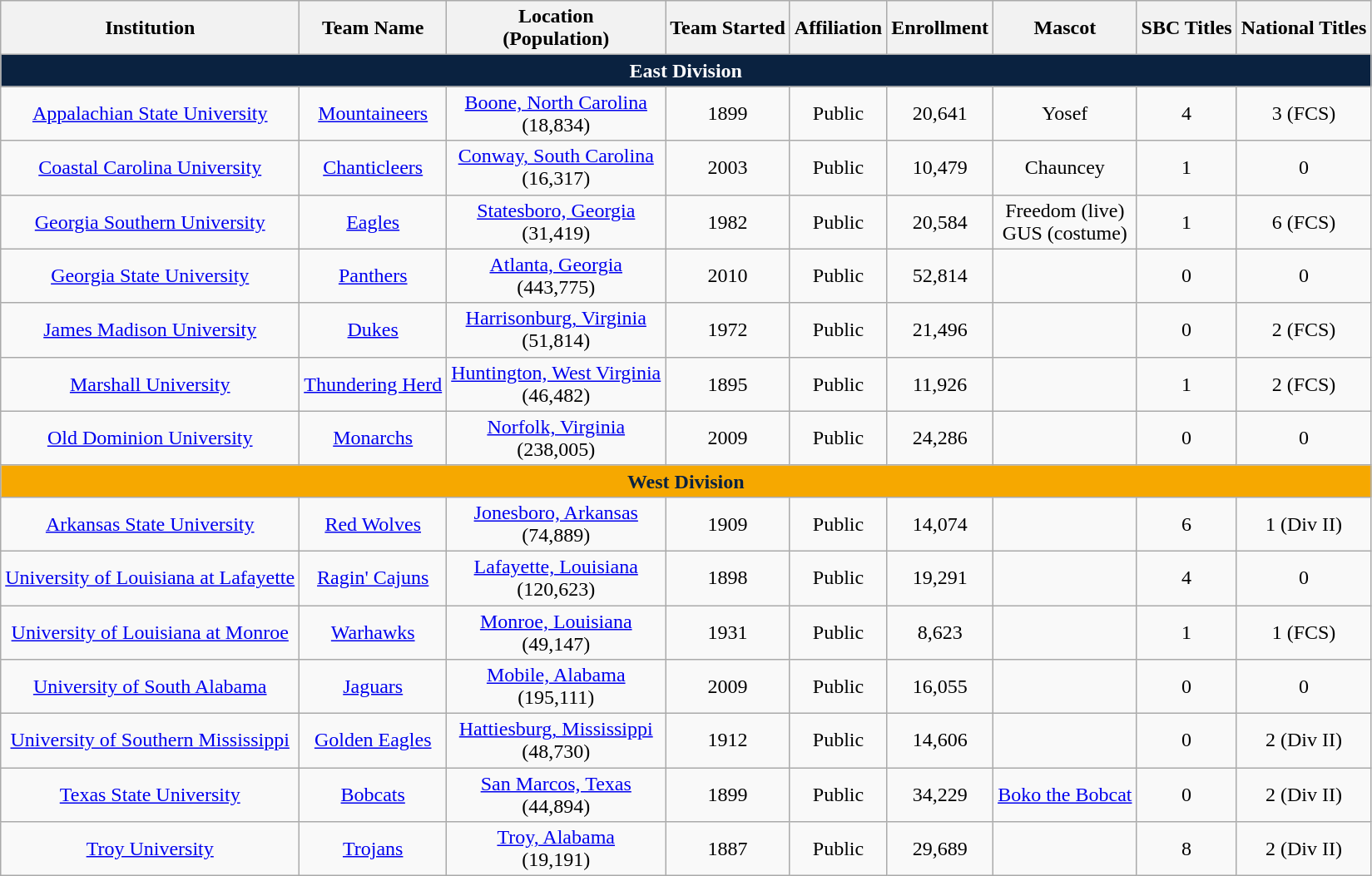<table class="wikitable sortable">
<tr>
<th>Institution</th>
<th>Team Name</th>
<th>Location<br>(Population)</th>
<th>Team Started</th>
<th>Affiliation</th>
<th>Enrollment</th>
<th>Mascot</th>
<th>SBC Titles</th>
<th>National Titles</th>
</tr>
<tr>
<th colspan="9" style="background:#0A2240; color:white">East Division</th>
</tr>
<tr>
<td align="center"><a href='#'>Appalachian State University</a></td>
<td align="center"><a href='#'>Mountaineers</a></td>
<td align="center"><a href='#'>Boone, North Carolina</a><br>(18,834)</td>
<td align="center">1899</td>
<td align="center">Public</td>
<td align="center">20,641</td>
<td align="center">Yosef</td>
<td align="center">4</td>
<td align="center">3 (FCS)</td>
</tr>
<tr>
<td align="center"><a href='#'>Coastal Carolina University</a></td>
<td align="center"><a href='#'>Chanticleers</a></td>
<td align="center"><a href='#'>Conway, South Carolina</a><br>(16,317)</td>
<td align="center">2003</td>
<td align="center">Public</td>
<td align="center">10,479</td>
<td align="center">Chauncey</td>
<td align="center">1</td>
<td align="center">0</td>
</tr>
<tr>
<td align="center"><a href='#'>Georgia Southern University</a></td>
<td align="center"><a href='#'>Eagles</a></td>
<td align="center"><a href='#'>Statesboro, Georgia</a><br>(31,419)</td>
<td align="center">1982</td>
<td align="center">Public</td>
<td align="center">20,584</td>
<td align="center">Freedom (live) <br> GUS (costume)</td>
<td align="center">1</td>
<td align="center">6 (FCS)</td>
</tr>
<tr>
<td align="center"><a href='#'>Georgia State University</a></td>
<td align="center"><a href='#'>Panthers</a></td>
<td align="center"><a href='#'>Atlanta, Georgia</a><br>(443,775)</td>
<td align="center">2010</td>
<td align="center">Public</td>
<td align="center">52,814</td>
<td align="center"></td>
<td align="center">0</td>
<td align="center">0</td>
</tr>
<tr>
<td align="center"><a href='#'>James Madison University</a></td>
<td align="center"><a href='#'>Dukes</a></td>
<td align="center"><a href='#'>Harrisonburg, Virginia</a><br>(51,814)</td>
<td align="center">1972</td>
<td align="center">Public</td>
<td align="center">21,496</td>
<td align="center"></td>
<td align="center">0</td>
<td align="center">2 (FCS)</td>
</tr>
<tr>
<td align="center"><a href='#'>Marshall University</a></td>
<td align="center"><a href='#'>Thundering Herd</a></td>
<td align="center"><a href='#'>Huntington, West Virginia</a><br>(46,482)</td>
<td align="center">1895</td>
<td align="center">Public</td>
<td align="center">11,926</td>
<td align="center"></td>
<td align="center">1</td>
<td align="center">2 (FCS)</td>
</tr>
<tr>
<td align="center"><a href='#'>Old Dominion University</a></td>
<td align="center"><a href='#'>Monarchs</a></td>
<td align="center"><a href='#'>Norfolk, Virginia</a><br>(238,005)</td>
<td align="center">2009</td>
<td align="center">Public</td>
<td align="center">24,286</td>
<td align="center"></td>
<td align="center">0</td>
<td align="center">0</td>
</tr>
<tr>
<th colspan="9" style="background:#F6A800; color:#0A2240">West Division</th>
</tr>
<tr>
<td align="center"><a href='#'>Arkansas State University</a></td>
<td align="center"><a href='#'>Red Wolves</a></td>
<td align="center"><a href='#'>Jonesboro, Arkansas</a><br>(74,889)</td>
<td align="center">1909</td>
<td align="center">Public</td>
<td align="center">14,074</td>
<td align="center"></td>
<td align="center">6</td>
<td align="center">1 (Div II)</td>
</tr>
<tr>
<td align="center"><a href='#'>University of Louisiana at Lafayette</a></td>
<td align="center"><a href='#'>Ragin' Cajuns</a></td>
<td align="center"><a href='#'>Lafayette, Louisiana</a><br>(120,623)</td>
<td align="center">1898</td>
<td align="center">Public</td>
<td align="center">19,291</td>
<td align="center"></td>
<td align="center">4</td>
<td align="center">0</td>
</tr>
<tr>
<td align="center"><a href='#'>University of Louisiana at Monroe</a></td>
<td align="center"><a href='#'>Warhawks</a></td>
<td align="center"><a href='#'>Monroe, Louisiana</a><br>(49,147)</td>
<td align="center">1931</td>
<td align="center">Public</td>
<td align="center">8,623</td>
<td align="center"></td>
<td align="center">1</td>
<td align="center">1 (FCS)</td>
</tr>
<tr>
<td align="center"><a href='#'>University of South Alabama</a></td>
<td align="center"><a href='#'>Jaguars</a></td>
<td align="center"><a href='#'>Mobile, Alabama</a><br>(195,111)</td>
<td align="center">2009</td>
<td align="center">Public</td>
<td align="center">16,055</td>
<td align="center"></td>
<td align="center">0</td>
<td align="center">0</td>
</tr>
<tr>
<td align="center"><a href='#'>University of Southern Mississippi</a></td>
<td align="center"><a href='#'>Golden Eagles</a></td>
<td align="center"><a href='#'>Hattiesburg, Mississippi</a><br>(48,730)</td>
<td align="center">1912</td>
<td align="center">Public</td>
<td align="center">14,606</td>
<td align="center"></td>
<td align="center">0</td>
<td align="center">2 (Div II)</td>
</tr>
<tr>
<td align="center"><a href='#'>Texas State University</a></td>
<td align="center"><a href='#'>Bobcats</a></td>
<td align="center"><a href='#'>San Marcos, Texas</a><br>(44,894)</td>
<td align="center">1899</td>
<td align="center">Public</td>
<td align="center">34,229</td>
<td align="center"><a href='#'>Boko the Bobcat</a></td>
<td align="center">0</td>
<td align="center">2 (Div II)</td>
</tr>
<tr>
<td align="center"><a href='#'>Troy University</a></td>
<td align="center"><a href='#'>Trojans</a></td>
<td align="center"><a href='#'>Troy, Alabama</a><br>(19,191)</td>
<td align="center">1887</td>
<td align="center">Public</td>
<td align="center">29,689</td>
<td align="center"></td>
<td align="center">8</td>
<td align="center">2 (Div II)</td>
</tr>
</table>
